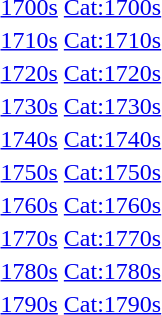<table border=0>
<tr>
<td><a href='#'>1700s</a></td>
<td><a href='#'>Cat:1700s</a></td>
</tr>
<tr>
<td><a href='#'>1710s</a></td>
<td><a href='#'>Cat:1710s</a></td>
</tr>
<tr>
<td><a href='#'>1720s</a></td>
<td><a href='#'>Cat:1720s</a></td>
</tr>
<tr>
<td><a href='#'>1730s</a></td>
<td><a href='#'>Cat:1730s</a></td>
</tr>
<tr>
<td><a href='#'>1740s</a></td>
<td><a href='#'>Cat:1740s</a></td>
</tr>
<tr>
<td><a href='#'>1750s</a></td>
<td><a href='#'>Cat:1750s</a></td>
</tr>
<tr>
<td><a href='#'>1760s</a></td>
<td><a href='#'>Cat:1760s</a></td>
</tr>
<tr>
<td><a href='#'>1770s</a></td>
<td><a href='#'>Cat:1770s</a></td>
</tr>
<tr>
<td><a href='#'>1780s</a></td>
<td><a href='#'>Cat:1780s</a></td>
</tr>
<tr>
<td><a href='#'>1790s</a></td>
<td><a href='#'>Cat:1790s</a></td>
</tr>
</table>
